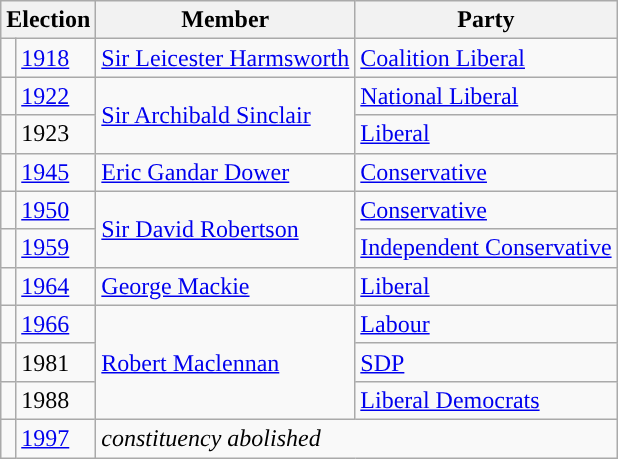<table class="wikitable">
<tr>
<th colspan="2">Election</th>
<th>Member </th>
<th>Party</th>
</tr>
<tr>
<td style="color:inherit;background-color: "></td>
<td><a href='#'>1918</a></td>
<td><a href='#'>Sir Leicester Harmsworth</a></td>
<td><a href='#'>Coalition Liberal</a></td>
</tr>
<tr>
<td style="color:inherit;background-color: "></td>
<td><a href='#'>1922</a></td>
<td rowspan="2"><a href='#'>Sir Archibald Sinclair</a></td>
<td><a href='#'>National Liberal</a></td>
</tr>
<tr>
<td style="color:inherit;background-color: "></td>
<td>1923</td>
<td><a href='#'>Liberal</a></td>
</tr>
<tr>
<td style="color:inherit;background-color: "></td>
<td><a href='#'>1945</a></td>
<td><a href='#'>Eric Gandar Dower</a></td>
<td><a href='#'>Conservative</a></td>
</tr>
<tr>
<td style="color:inherit;background-color: "></td>
<td><a href='#'>1950</a></td>
<td rowspan="2"><a href='#'>Sir David Robertson</a></td>
<td><a href='#'>Conservative</a></td>
</tr>
<tr>
<td style="color:inherit;background-color: "></td>
<td><a href='#'>1959</a></td>
<td><a href='#'>Independent Conservative</a></td>
</tr>
<tr>
<td style="color:inherit;background-color: "></td>
<td><a href='#'>1964</a></td>
<td><a href='#'>George Mackie</a></td>
<td><a href='#'>Liberal</a></td>
</tr>
<tr>
<td style="color:inherit;background-color: "></td>
<td><a href='#'>1966</a></td>
<td rowspan="3"><a href='#'>Robert Maclennan</a></td>
<td><a href='#'>Labour</a></td>
</tr>
<tr>
<td style="color:inherit;background-color: "></td>
<td>1981</td>
<td><a href='#'>SDP</a></td>
</tr>
<tr>
<td style="color:inherit;background-color: "></td>
<td>1988</td>
<td><a href='#'>Liberal Democrats</a></td>
</tr>
<tr>
<td></td>
<td><a href='#'>1997</a></td>
<td colspan="2"><em>constituency abolished</em></td>
</tr>
</table>
